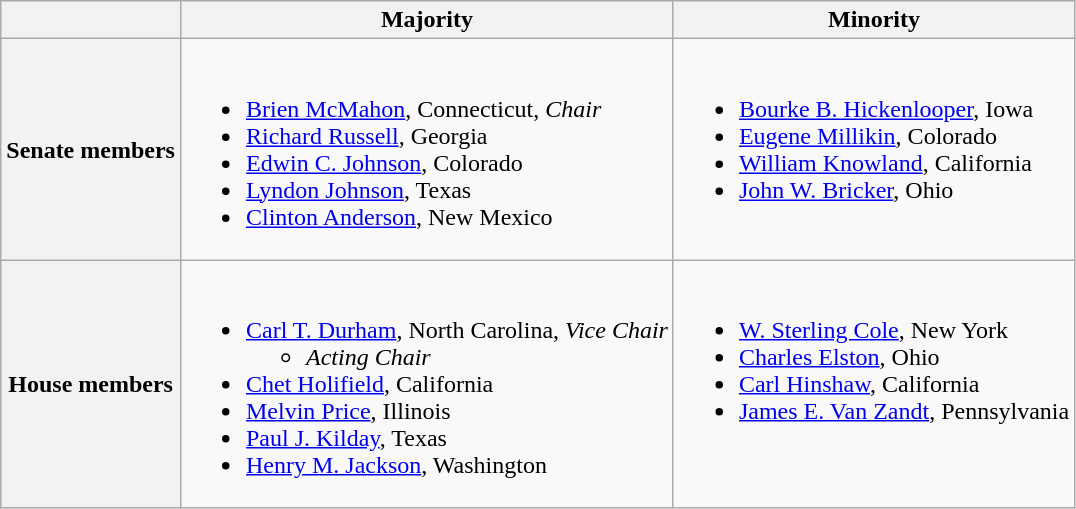<table class=wikitable>
<tr>
<th></th>
<th>Majority</th>
<th>Minority</th>
</tr>
<tr>
<th>Senate members</th>
<td valign="top" ><br><ul><li><a href='#'>Brien McMahon</a>, Connecticut, <em>Chair</em> </li><li><a href='#'>Richard Russell</a>, Georgia</li><li><a href='#'>Edwin C. Johnson</a>, Colorado</li><li><a href='#'>Lyndon Johnson</a>, Texas</li><li><a href='#'>Clinton Anderson</a>, New Mexico</li></ul></td>
<td valign="top" ><br><ul><li><a href='#'>Bourke B. Hickenlooper</a>, Iowa</li><li><a href='#'>Eugene Millikin</a>, Colorado</li><li><a href='#'>William Knowland</a>, California</li><li><a href='#'>John W. Bricker</a>, Ohio</li></ul></td>
</tr>
<tr>
<th>House members</th>
<td valign="top" ><br><ul><li><a href='#'>Carl T. Durham</a>, North Carolina, <em>Vice Chair</em><ul><li><em>Acting Chair</em> </li></ul></li><li><a href='#'>Chet Holifield</a>, California</li><li><a href='#'>Melvin Price</a>, Illinois</li><li><a href='#'>Paul J. Kilday</a>, Texas</li><li><a href='#'>Henry M. Jackson</a>, Washington</li></ul></td>
<td valign="top" ><br><ul><li><a href='#'>W. Sterling Cole</a>, New York</li><li><a href='#'>Charles Elston</a>, Ohio</li><li><a href='#'>Carl Hinshaw</a>, California</li><li><a href='#'>James E. Van Zandt</a>, Pennsylvania</li></ul></td>
</tr>
</table>
